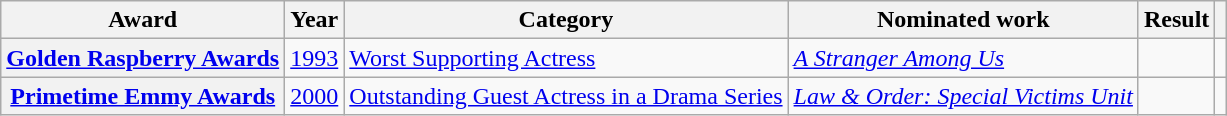<table class="wikitable plainrowheaders sortable">
<tr>
<th scope="col">Award</th>
<th scope="col">Year</th>
<th scope="col">Category</th>
<th scope="col">Nominated work</th>
<th scope="col">Result</th>
<th scope="col" class="unsortable"></th>
</tr>
<tr>
<th scope="row"><a href='#'>Golden Raspberry Awards</a></th>
<td><a href='#'>1993</a></td>
<td><a href='#'>Worst Supporting Actress</a></td>
<td><em><a href='#'>A Stranger Among Us</a></em></td>
<td></td>
<td style="text-align:center"></td>
</tr>
<tr>
<th scope="row"><a href='#'>Primetime Emmy Awards</a></th>
<td><a href='#'>2000</a></td>
<td><a href='#'>Outstanding Guest Actress in a Drama Series</a></td>
<td><em><a href='#'>Law & Order: Special Victims Unit</a></em></td>
<td></td>
<td style="text-align:center"></td>
</tr>
</table>
